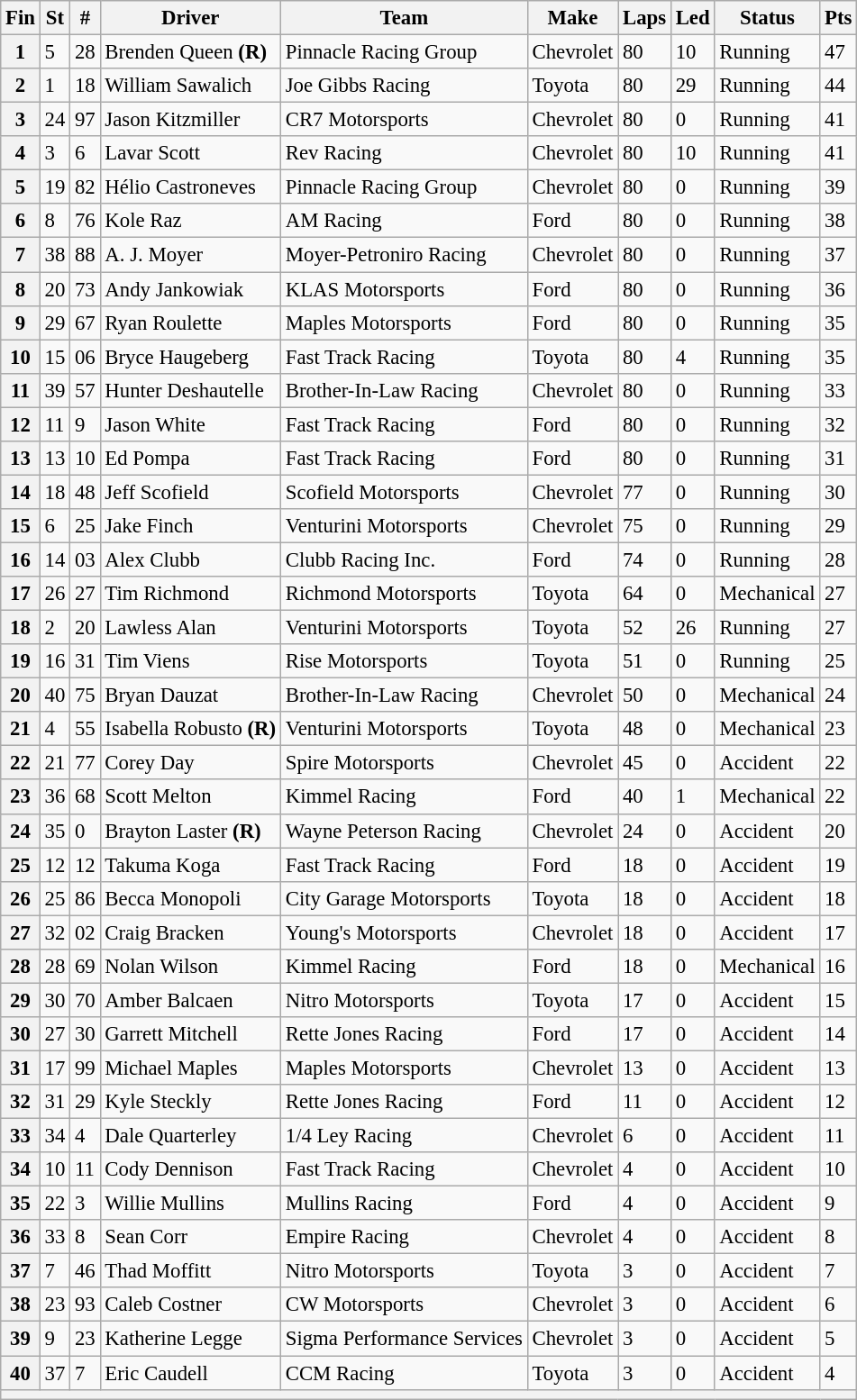<table class="wikitable" style="font-size:95%">
<tr>
<th>Fin</th>
<th>St</th>
<th>#</th>
<th>Driver</th>
<th>Team</th>
<th>Make</th>
<th>Laps</th>
<th>Led</th>
<th>Status</th>
<th>Pts</th>
</tr>
<tr>
<th>1</th>
<td>5</td>
<td>28</td>
<td>Brenden Queen <strong>(R)</strong></td>
<td>Pinnacle Racing Group</td>
<td>Chevrolet</td>
<td>80</td>
<td>10</td>
<td>Running</td>
<td>47</td>
</tr>
<tr>
<th>2</th>
<td>1</td>
<td>18</td>
<td>William Sawalich</td>
<td>Joe Gibbs Racing</td>
<td>Toyota</td>
<td>80</td>
<td>29</td>
<td>Running</td>
<td>44</td>
</tr>
<tr>
<th>3</th>
<td>24</td>
<td>97</td>
<td>Jason Kitzmiller</td>
<td>CR7 Motorsports</td>
<td>Chevrolet</td>
<td>80</td>
<td>0</td>
<td>Running</td>
<td>41</td>
</tr>
<tr>
<th>4</th>
<td>3</td>
<td>6</td>
<td>Lavar Scott</td>
<td>Rev Racing</td>
<td>Chevrolet</td>
<td>80</td>
<td>10</td>
<td>Running</td>
<td>41</td>
</tr>
<tr>
<th>5</th>
<td>19</td>
<td>82</td>
<td>Hélio Castroneves</td>
<td>Pinnacle Racing Group</td>
<td>Chevrolet</td>
<td>80</td>
<td>0</td>
<td>Running</td>
<td>39</td>
</tr>
<tr>
<th>6</th>
<td>8</td>
<td>76</td>
<td>Kole Raz</td>
<td>AM Racing</td>
<td>Ford</td>
<td>80</td>
<td>0</td>
<td>Running</td>
<td>38</td>
</tr>
<tr>
<th>7</th>
<td>38</td>
<td>88</td>
<td>A. J. Moyer</td>
<td>Moyer-Petroniro Racing</td>
<td>Chevrolet</td>
<td>80</td>
<td>0</td>
<td>Running</td>
<td>37</td>
</tr>
<tr>
<th>8</th>
<td>20</td>
<td>73</td>
<td>Andy Jankowiak</td>
<td>KLAS Motorsports</td>
<td>Ford</td>
<td>80</td>
<td>0</td>
<td>Running</td>
<td>36</td>
</tr>
<tr>
<th>9</th>
<td>29</td>
<td>67</td>
<td>Ryan Roulette</td>
<td>Maples Motorsports</td>
<td>Ford</td>
<td>80</td>
<td>0</td>
<td>Running</td>
<td>35</td>
</tr>
<tr>
<th>10</th>
<td>15</td>
<td>06</td>
<td>Bryce Haugeberg</td>
<td>Fast Track Racing</td>
<td>Toyota</td>
<td>80</td>
<td>4</td>
<td>Running</td>
<td>35</td>
</tr>
<tr>
<th>11</th>
<td>39</td>
<td>57</td>
<td>Hunter Deshautelle</td>
<td>Brother-In-Law Racing</td>
<td>Chevrolet</td>
<td>80</td>
<td>0</td>
<td>Running</td>
<td>33</td>
</tr>
<tr>
<th>12</th>
<td>11</td>
<td>9</td>
<td>Jason White</td>
<td>Fast Track Racing</td>
<td>Ford</td>
<td>80</td>
<td>0</td>
<td>Running</td>
<td>32</td>
</tr>
<tr>
<th>13</th>
<td>13</td>
<td>10</td>
<td>Ed Pompa</td>
<td>Fast Track Racing</td>
<td>Ford</td>
<td>80</td>
<td>0</td>
<td>Running</td>
<td>31</td>
</tr>
<tr>
<th>14</th>
<td>18</td>
<td>48</td>
<td>Jeff Scofield</td>
<td>Scofield Motorsports</td>
<td>Chevrolet</td>
<td>77</td>
<td>0</td>
<td>Running</td>
<td>30</td>
</tr>
<tr>
<th>15</th>
<td>6</td>
<td>25</td>
<td>Jake Finch</td>
<td>Venturini Motorsports</td>
<td>Chevrolet</td>
<td>75</td>
<td>0</td>
<td>Running</td>
<td>29</td>
</tr>
<tr>
<th>16</th>
<td>14</td>
<td>03</td>
<td>Alex Clubb</td>
<td>Clubb Racing Inc.</td>
<td>Ford</td>
<td>74</td>
<td>0</td>
<td>Running</td>
<td>28</td>
</tr>
<tr>
<th>17</th>
<td>26</td>
<td>27</td>
<td>Tim Richmond</td>
<td>Richmond Motorsports</td>
<td>Toyota</td>
<td>64</td>
<td>0</td>
<td>Mechanical</td>
<td>27</td>
</tr>
<tr>
<th>18</th>
<td>2</td>
<td>20</td>
<td>Lawless Alan</td>
<td>Venturini Motorsports</td>
<td>Toyota</td>
<td>52</td>
<td>26</td>
<td>Running</td>
<td>27</td>
</tr>
<tr>
<th>19</th>
<td>16</td>
<td>31</td>
<td>Tim Viens</td>
<td>Rise Motorsports</td>
<td>Toyota</td>
<td>51</td>
<td>0</td>
<td>Running</td>
<td>25</td>
</tr>
<tr>
<th>20</th>
<td>40</td>
<td>75</td>
<td>Bryan Dauzat</td>
<td>Brother-In-Law Racing</td>
<td>Chevrolet</td>
<td>50</td>
<td>0</td>
<td>Mechanical</td>
<td>24</td>
</tr>
<tr>
<th>21</th>
<td>4</td>
<td>55</td>
<td>Isabella Robusto <strong>(R)</strong></td>
<td>Venturini Motorsports</td>
<td>Toyota</td>
<td>48</td>
<td>0</td>
<td>Mechanical</td>
<td>23</td>
</tr>
<tr>
<th>22</th>
<td>21</td>
<td>77</td>
<td>Corey Day</td>
<td>Spire Motorsports</td>
<td>Chevrolet</td>
<td>45</td>
<td>0</td>
<td>Accident</td>
<td>22</td>
</tr>
<tr>
<th>23</th>
<td>36</td>
<td>68</td>
<td>Scott Melton</td>
<td>Kimmel Racing</td>
<td>Ford</td>
<td>40</td>
<td>1</td>
<td>Mechanical</td>
<td>22</td>
</tr>
<tr>
<th>24</th>
<td>35</td>
<td>0</td>
<td>Brayton Laster <strong>(R)</strong></td>
<td>Wayne Peterson Racing</td>
<td>Chevrolet</td>
<td>24</td>
<td>0</td>
<td>Accident</td>
<td>20</td>
</tr>
<tr>
<th>25</th>
<td>12</td>
<td>12</td>
<td>Takuma Koga</td>
<td>Fast Track Racing</td>
<td>Ford</td>
<td>18</td>
<td>0</td>
<td>Accident</td>
<td>19</td>
</tr>
<tr>
<th>26</th>
<td>25</td>
<td>86</td>
<td>Becca Monopoli</td>
<td>City Garage Motorsports</td>
<td>Toyota</td>
<td>18</td>
<td>0</td>
<td>Accident</td>
<td>18</td>
</tr>
<tr>
<th>27</th>
<td>32</td>
<td>02</td>
<td>Craig Bracken</td>
<td>Young's Motorsports</td>
<td>Chevrolet</td>
<td>18</td>
<td>0</td>
<td>Accident</td>
<td>17</td>
</tr>
<tr>
<th>28</th>
<td>28</td>
<td>69</td>
<td>Nolan Wilson</td>
<td>Kimmel Racing</td>
<td>Ford</td>
<td>18</td>
<td>0</td>
<td>Mechanical</td>
<td>16</td>
</tr>
<tr>
<th>29</th>
<td>30</td>
<td>70</td>
<td>Amber Balcaen</td>
<td>Nitro Motorsports</td>
<td>Toyota</td>
<td>17</td>
<td>0</td>
<td>Accident</td>
<td>15</td>
</tr>
<tr>
<th>30</th>
<td>27</td>
<td>30</td>
<td>Garrett Mitchell</td>
<td>Rette Jones Racing</td>
<td>Ford</td>
<td>17</td>
<td>0</td>
<td>Accident</td>
<td>14</td>
</tr>
<tr>
<th>31</th>
<td>17</td>
<td>99</td>
<td>Michael Maples</td>
<td>Maples Motorsports</td>
<td>Chevrolet</td>
<td>13</td>
<td>0</td>
<td>Accident</td>
<td>13</td>
</tr>
<tr>
<th>32</th>
<td>31</td>
<td>29</td>
<td>Kyle Steckly</td>
<td>Rette Jones Racing</td>
<td>Ford</td>
<td>11</td>
<td>0</td>
<td>Accident</td>
<td>12</td>
</tr>
<tr>
<th>33</th>
<td>34</td>
<td>4</td>
<td>Dale Quarterley</td>
<td>1/4 Ley Racing</td>
<td>Chevrolet</td>
<td>6</td>
<td>0</td>
<td>Accident</td>
<td>11</td>
</tr>
<tr>
<th>34</th>
<td>10</td>
<td>11</td>
<td>Cody Dennison</td>
<td>Fast Track Racing</td>
<td>Chevrolet</td>
<td>4</td>
<td>0</td>
<td>Accident</td>
<td>10</td>
</tr>
<tr>
<th>35</th>
<td>22</td>
<td>3</td>
<td>Willie Mullins</td>
<td>Mullins Racing</td>
<td>Ford</td>
<td>4</td>
<td>0</td>
<td>Accident</td>
<td>9</td>
</tr>
<tr>
<th>36</th>
<td>33</td>
<td>8</td>
<td>Sean Corr</td>
<td>Empire Racing</td>
<td>Chevrolet</td>
<td>4</td>
<td>0</td>
<td>Accident</td>
<td>8</td>
</tr>
<tr>
<th>37</th>
<td>7</td>
<td>46</td>
<td>Thad Moffitt</td>
<td>Nitro Motorsports</td>
<td>Toyota</td>
<td>3</td>
<td>0</td>
<td>Accident</td>
<td>7</td>
</tr>
<tr>
<th>38</th>
<td>23</td>
<td>93</td>
<td>Caleb Costner</td>
<td>CW Motorsports</td>
<td>Chevrolet</td>
<td>3</td>
<td>0</td>
<td>Accident</td>
<td>6</td>
</tr>
<tr>
<th>39</th>
<td>9</td>
<td>23</td>
<td>Katherine Legge</td>
<td>Sigma Performance Services</td>
<td>Chevrolet</td>
<td>3</td>
<td>0</td>
<td>Accident</td>
<td>5</td>
</tr>
<tr>
<th>40</th>
<td>37</td>
<td>7</td>
<td>Eric Caudell</td>
<td>CCM Racing</td>
<td>Toyota</td>
<td>3</td>
<td>0</td>
<td>Accident</td>
<td>4</td>
</tr>
<tr>
<th colspan="10"></th>
</tr>
</table>
